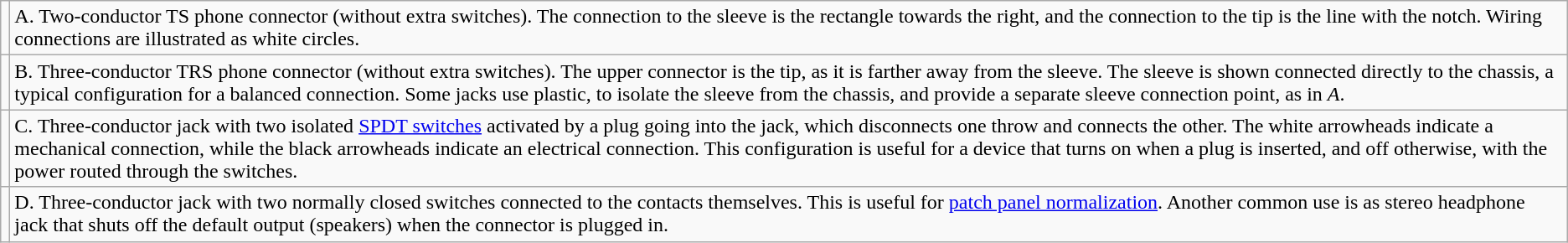<table class="wikitable">
<tr>
<td></td>
<td>A. Two-conductor TS phone connector (without extra switches). The connection to the sleeve is the rectangle towards the right, and the connection to the tip is the line with the notch. Wiring connections are illustrated as white circles.</td>
</tr>
<tr>
<td></td>
<td>B. Three-conductor TRS phone connector (without extra switches). The upper connector is the tip, as it is farther away from the sleeve. The sleeve is shown connected directly to the chassis, a typical configuration for a balanced connection. Some jacks use plastic, to isolate the sleeve from the chassis, and provide a separate sleeve connection point, as in <em>A</em>.</td>
</tr>
<tr>
<td></td>
<td>C. Three-conductor jack with two isolated <a href='#'>SPDT switches</a> activated by a plug going into the jack, which disconnects one throw and connects the other. The white arrowheads indicate a mechanical connection, while the black arrowheads indicate an electrical connection. This configuration is useful for a device that turns on when a plug is inserted, and off otherwise, with the power routed through the switches.</td>
</tr>
<tr>
<td></td>
<td>D. Three-conductor jack with two normally closed switches connected to the contacts themselves. This is useful for <a href='#'>patch panel normalization</a>. Another common use is as stereo headphone jack that shuts off the default output (speakers) when the connector is plugged in.</td>
</tr>
</table>
